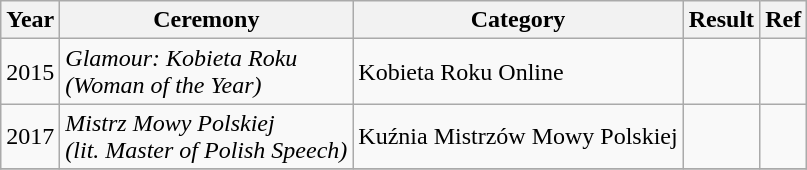<table class="wikitable">
<tr>
<th align="left">Year</th>
<th align="212">Ceremony</th>
<th align="212">Category</th>
<th align="left">Result</th>
<th align="left">Ref</th>
</tr>
<tr>
<td>2015</td>
<td><em>Glamour: Kobieta Roku<br>(Woman of the Year)</em></td>
<td>Kobieta Roku Online</td>
<td></td>
<td></td>
</tr>
<tr>
<td>2017</td>
<td><em>Mistrz Mowy Polskiej<br>(lit. Master of Polish Speech)</em></td>
<td>Kuźnia Mistrzów Mowy Polskiej</td>
<td></td>
<td></td>
</tr>
<tr>
</tr>
</table>
